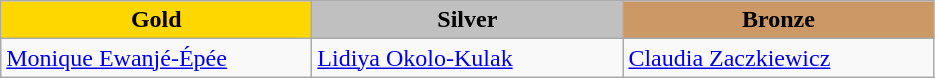<table class="wikitable" style="text-align:left">
<tr align="center">
<td width=200 bgcolor=gold><strong>Gold</strong></td>
<td width=200 bgcolor=silver><strong>Silver</strong></td>
<td width=200 bgcolor=CC9966><strong>Bronze</strong></td>
</tr>
<tr>
<td><a href='#'>Monique Ewanjé-Épée</a><br><em></em></td>
<td><a href='#'>Lidiya Okolo-Kulak</a><br><em></em></td>
<td><a href='#'>Claudia Zaczkiewicz</a><br><em></em></td>
</tr>
</table>
